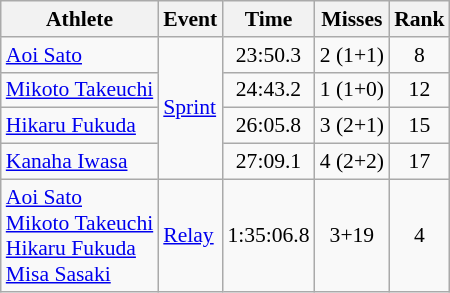<table class="wikitable" style="font-size:90%;text-align:center;">
<tr>
<th>Athlete</th>
<th>Event</th>
<th>Time</th>
<th>Misses</th>
<th>Rank</th>
</tr>
<tr>
<td align=left><a href='#'>Aoi Sato</a></td>
<td align=left rowspan=4><a href='#'>Sprint</a></td>
<td>23:50.3</td>
<td>2 (1+1)</td>
<td>8</td>
</tr>
<tr>
<td align=left><a href='#'>Mikoto Takeuchi</a></td>
<td>24:43.2</td>
<td>1 (1+0)</td>
<td>12</td>
</tr>
<tr>
<td align=left><a href='#'>Hikaru Fukuda</a></td>
<td>26:05.8</td>
<td>3 (2+1)</td>
<td>15</td>
</tr>
<tr>
<td align=left><a href='#'>Kanaha Iwasa</a></td>
<td>27:09.1</td>
<td>4 (2+2)</td>
<td>17</td>
</tr>
<tr>
<td align=left><a href='#'>Aoi Sato</a><br><a href='#'>Mikoto Takeuchi</a><br><a href='#'>Hikaru Fukuda</a><br><a href='#'>Misa Sasaki</a></td>
<td align=left><a href='#'>Relay</a></td>
<td>1:35:06.8</td>
<td>3+19</td>
<td>4</td>
</tr>
</table>
